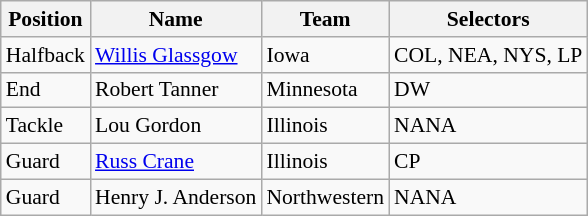<table class="wikitable" style="font-size: 90%">
<tr>
<th>Position</th>
<th>Name</th>
<th>Team</th>
<th>Selectors</th>
</tr>
<tr>
<td>Halfback</td>
<td><a href='#'>Willis Glassgow</a></td>
<td>Iowa</td>
<td>COL, NEA, NYS, LP</td>
</tr>
<tr>
<td>End</td>
<td>Robert Tanner</td>
<td>Minnesota</td>
<td>DW</td>
</tr>
<tr>
<td>Tackle</td>
<td>Lou Gordon</td>
<td>Illinois</td>
<td>NANA</td>
</tr>
<tr>
<td>Guard</td>
<td><a href='#'>Russ Crane</a></td>
<td>Illinois</td>
<td>CP</td>
</tr>
<tr>
<td>Guard</td>
<td>Henry J. Anderson</td>
<td>Northwestern</td>
<td>NANA</td>
</tr>
</table>
